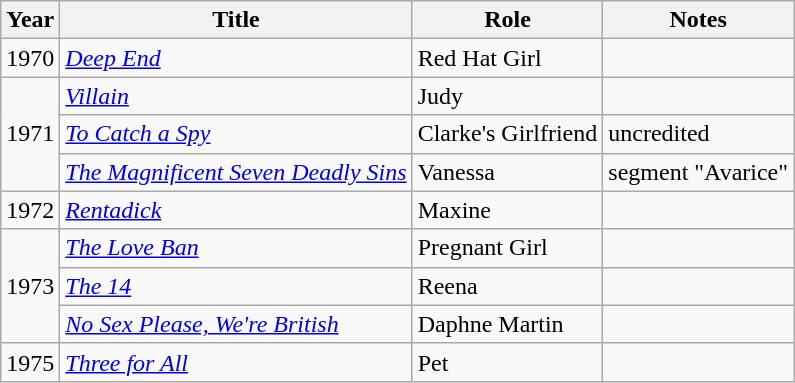<table class="wikitable plainrwheaders">
<tr>
<th>Year</th>
<th>Title</th>
<th>Role</th>
<th>Notes</th>
</tr>
<tr>
<td>1970</td>
<td><em><a href='#'>Deep End</a></em></td>
<td>Red Hat Girl</td>
<td></td>
</tr>
<tr>
<td rowspan=3>1971</td>
<td><em><a href='#'>Villain</a></em></td>
<td>Judy</td>
<td></td>
</tr>
<tr>
<td><em><a href='#'>To Catch a Spy</a></em></td>
<td>Clarke's Girlfriend</td>
<td>uncredited</td>
</tr>
<tr>
<td><em><a href='#'>The Magnificent Seven Deadly Sins</a></em></td>
<td>Vanessa</td>
<td>segment "Avarice"</td>
</tr>
<tr>
<td>1972</td>
<td><em><a href='#'>Rentadick</a></em></td>
<td>Maxine</td>
<td></td>
</tr>
<tr>
<td rowspan=3>1973</td>
<td><em><a href='#'>The Love Ban</a></em></td>
<td>Pregnant Girl</td>
<td></td>
</tr>
<tr>
<td><em><a href='#'>The 14</a></em></td>
<td>Reena</td>
<td></td>
</tr>
<tr>
<td><em><a href='#'>No Sex Please, We're British</a></em></td>
<td>Daphne Martin</td>
<td></td>
</tr>
<tr>
<td>1975</td>
<td><em><a href='#'>Three for All</a></em></td>
<td>Pet</td>
<td></td>
</tr>
</table>
